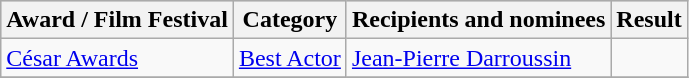<table class="wikitable plainrowheaders sortable">
<tr style="background:#ccc; text-align:center;">
<th scope="col">Award / Film Festival</th>
<th scope="col">Category</th>
<th scope="col">Recipients and nominees</th>
<th scope="col">Result</th>
</tr>
<tr>
<td><a href='#'>César Awards</a></td>
<td><a href='#'>Best Actor</a></td>
<td><a href='#'>Jean-Pierre Darroussin</a></td>
<td></td>
</tr>
<tr>
</tr>
</table>
